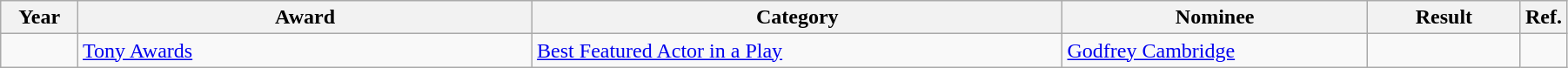<table class="wikitable" width="95%">
<tr>
<th width="5%">Year</th>
<th width="30%">Award</th>
<th width="35%">Category</th>
<th width="20%">Nominee</th>
<th width="10%">Result</th>
<th class=unsortable>Ref.</th>
</tr>
<tr>
<td rowspan=1></td>
<td><a href='#'>Tony Awards</a></td>
<td><a href='#'>Best Featured Actor in a Play</a></td>
<td><a href='#'>Godfrey Cambridge</a></td>
<td></td>
<td></td>
</tr>
</table>
